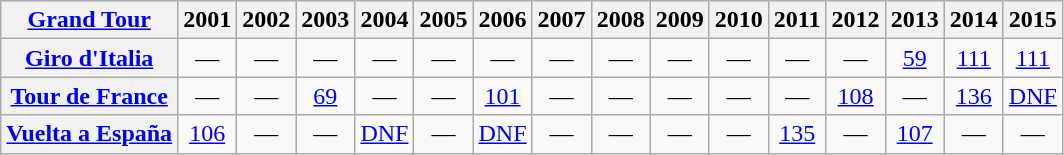<table class="wikitable plainrowheaders">
<tr>
<th scope="col"><a href='#'>Grand Tour</a></th>
<th scope="col">2001</th>
<th scope="col">2002</th>
<th scope="col">2003</th>
<th scope="col">2004</th>
<th scope="col">2005</th>
<th scope="col">2006</th>
<th scope="col">2007</th>
<th scope="col">2008</th>
<th scope="col">2009</th>
<th scope="col">2010</th>
<th scope="col">2011</th>
<th scope="col">2012</th>
<th scope="col">2013</th>
<th scope="col">2014</th>
<th scope="col">2015</th>
</tr>
<tr style="text-align:center;">
<th scope="row"> <a href='#'>Giro d'Italia</a></th>
<td>—</td>
<td>—</td>
<td>—</td>
<td>—</td>
<td>—</td>
<td>—</td>
<td>—</td>
<td>—</td>
<td>—</td>
<td>—</td>
<td>—</td>
<td>—</td>
<td><a href='#'>59</a></td>
<td><a href='#'>111</a></td>
<td><a href='#'>111</a></td>
</tr>
<tr style="text-align:center;">
<th scope="row"> <a href='#'>Tour de France</a></th>
<td>—</td>
<td>—</td>
<td><a href='#'>69</a></td>
<td>—</td>
<td>—</td>
<td><a href='#'>101</a></td>
<td>—</td>
<td>—</td>
<td>—</td>
<td>—</td>
<td>—</td>
<td><a href='#'>108</a></td>
<td>—</td>
<td><a href='#'>136</a></td>
<td><a href='#'>DNF</a></td>
</tr>
<tr style="text-align:center;">
<th scope="row"> <a href='#'>Vuelta a España</a></th>
<td><a href='#'>106</a></td>
<td>—</td>
<td>—</td>
<td><a href='#'>DNF</a></td>
<td>—</td>
<td><a href='#'>DNF</a></td>
<td>—</td>
<td>—</td>
<td>—</td>
<td>—</td>
<td><a href='#'>135</a></td>
<td>—</td>
<td><a href='#'>107</a></td>
<td>—</td>
<td>—</td>
</tr>
</table>
